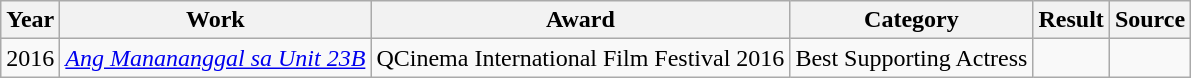<table class=wikitable>
<tr>
<th>Year</th>
<th>Work</th>
<th>Award</th>
<th>Category</th>
<th>Result</th>
<th>Source </th>
</tr>
<tr>
<td>2016</td>
<td><em><a href='#'>Ang Manananggal sa Unit 23B</a></em></td>
<td>QCinema International Film Festival 2016</td>
<td>Best Supporting Actress</td>
<td></td>
<td></td>
</tr>
</table>
